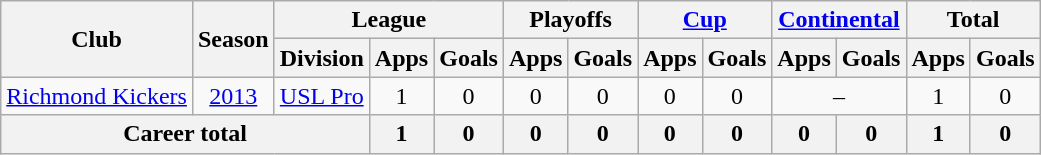<table class="wikitable" style="text-align: center;">
<tr>
<th rowspan=2>Club</th>
<th rowspan=2>Season</th>
<th colspan=3>League</th>
<th colspan=2>Playoffs</th>
<th colspan=2><a href='#'>Cup</a></th>
<th colspan=2><a href='#'>Continental</a></th>
<th colspan=2>Total</th>
</tr>
<tr>
<th>Division</th>
<th>Apps</th>
<th>Goals</th>
<th>Apps</th>
<th>Goals</th>
<th>Apps</th>
<th>Goals</th>
<th>Apps</th>
<th>Goals</th>
<th>Apps</th>
<th>Goals</th>
</tr>
<tr>
<td><a href='#'>Richmond Kickers</a></td>
<td><a href='#'>2013</a></td>
<td><a href='#'>USL Pro</a></td>
<td>1</td>
<td>0</td>
<td>0</td>
<td>0</td>
<td>0</td>
<td>0</td>
<td colspan=2>–</td>
<td>1</td>
<td>0</td>
</tr>
<tr>
<th colspan=3>Career total</th>
<th>1</th>
<th>0</th>
<th>0</th>
<th>0</th>
<th>0</th>
<th>0</th>
<th>0</th>
<th>0</th>
<th>1</th>
<th>0</th>
</tr>
</table>
